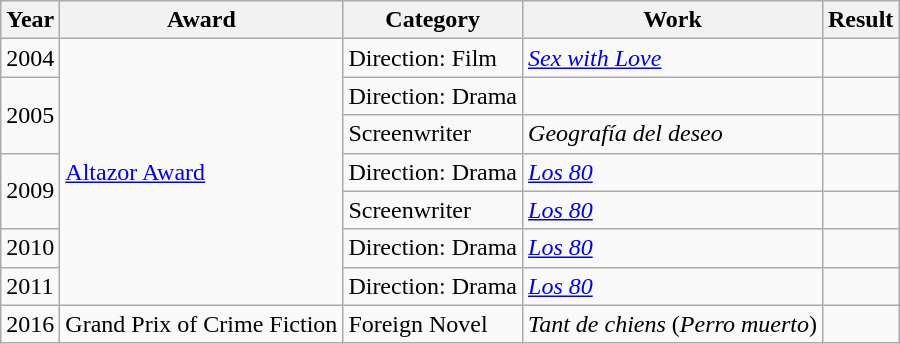<table class="wikitable">
<tr>
<th>Year</th>
<th>Award</th>
<th>Category</th>
<th>Work</th>
<th>Result</th>
</tr>
<tr>
<td>2004</td>
<td rowspan=7><a href='#'>Altazor Award</a></td>
<td>Direction: Film</td>
<td><em><a href='#'>Sex with Love</a></em></td>
<td></td>
</tr>
<tr>
<td rowspan=2>2005</td>
<td>Direction: Drama</td>
<td><em></em></td>
<td></td>
</tr>
<tr>
<td>Screenwriter</td>
<td><em>Geografía del deseo</em></td>
<td></td>
</tr>
<tr>
<td rowspan=2>2009</td>
<td>Direction: Drama</td>
<td><em><a href='#'>Los 80</a></em></td>
<td></td>
</tr>
<tr>
<td>Screenwriter</td>
<td><em><a href='#'>Los 80</a></em></td>
<td></td>
</tr>
<tr>
<td>2010</td>
<td>Direction: Drama</td>
<td><em><a href='#'>Los 80</a></em></td>
<td></td>
</tr>
<tr>
<td>2011</td>
<td>Direction: Drama</td>
<td><em><a href='#'>Los 80</a></em></td>
<td></td>
</tr>
<tr>
<td>2016</td>
<td>Grand Prix of Crime Fiction</td>
<td>Foreign Novel</td>
<td><em>Tant de chiens</em> (<em>Perro muerto</em>)</td>
<td></td>
</tr>
</table>
